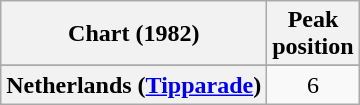<table class="wikitable plainrowheaders" style="text-align:center">
<tr>
<th scope="col">Chart (1982)</th>
<th scope="col">Peak<br>position</th>
</tr>
<tr>
</tr>
<tr>
<th scope="row">Netherlands (<a href='#'>Tipparade</a>)</th>
<td>6</td>
</tr>
</table>
